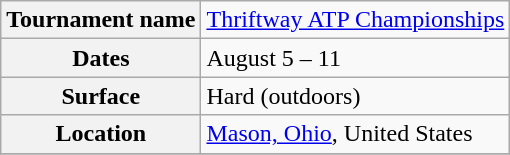<table class="wikitable">
<tr>
<th>Tournament name</th>
<td><a href='#'>Thriftway ATP Championships</a></td>
</tr>
<tr>
<th>Dates</th>
<td>August 5 – 11</td>
</tr>
<tr>
<th>Surface</th>
<td>Hard (outdoors)</td>
</tr>
<tr>
<th>Location</th>
<td><a href='#'>Mason, Ohio</a>, United States</td>
</tr>
<tr>
</tr>
</table>
